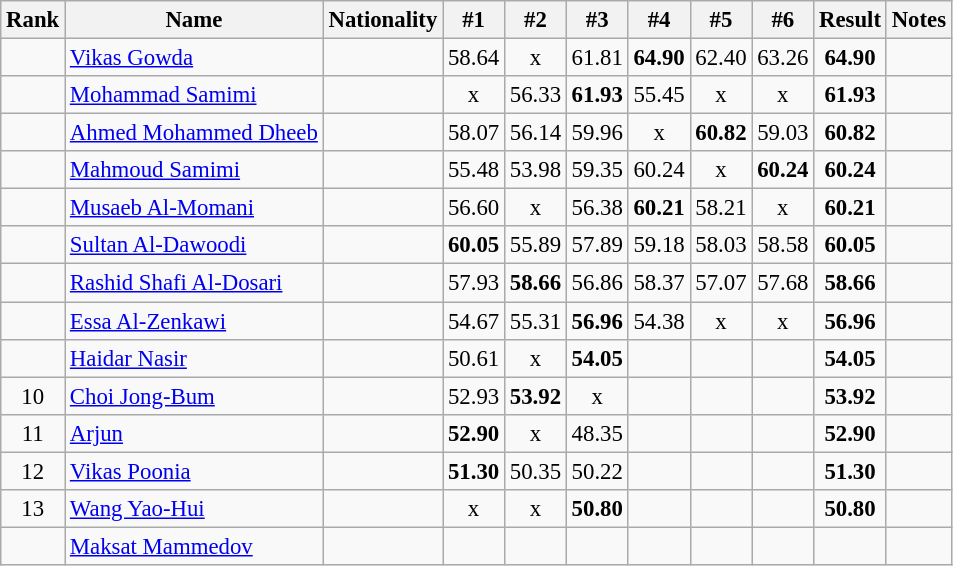<table class="wikitable sortable" style="text-align:center;font-size:95%">
<tr>
<th>Rank</th>
<th>Name</th>
<th>Nationality</th>
<th>#1</th>
<th>#2</th>
<th>#3</th>
<th>#4</th>
<th>#5</th>
<th>#6</th>
<th>Result</th>
<th>Notes</th>
</tr>
<tr>
<td></td>
<td align=left><a href='#'>Vikas Gowda</a></td>
<td align=left></td>
<td>58.64</td>
<td>x</td>
<td>61.81</td>
<td><strong>64.90</strong></td>
<td>62.40</td>
<td>63.26</td>
<td><strong>64.90</strong></td>
<td></td>
</tr>
<tr>
<td></td>
<td align=left><a href='#'>Mohammad Samimi</a></td>
<td align=left></td>
<td>x</td>
<td>56.33</td>
<td><strong>61.93</strong></td>
<td>55.45</td>
<td>x</td>
<td>x</td>
<td><strong>61.93</strong></td>
<td></td>
</tr>
<tr>
<td></td>
<td align=left><a href='#'>Ahmed Mohammed Dheeb</a></td>
<td align=left></td>
<td>58.07</td>
<td>56.14</td>
<td>59.96</td>
<td>x</td>
<td><strong>60.82</strong></td>
<td>59.03</td>
<td><strong>60.82</strong></td>
<td></td>
</tr>
<tr>
<td></td>
<td align=left><a href='#'>Mahmoud Samimi</a></td>
<td align=left></td>
<td>55.48</td>
<td>53.98</td>
<td>59.35</td>
<td>60.24</td>
<td>x</td>
<td><strong>60.24</strong></td>
<td><strong>60.24</strong></td>
<td></td>
</tr>
<tr>
<td></td>
<td align=left><a href='#'>Musaeb Al-Momani</a></td>
<td align=left></td>
<td>56.60</td>
<td>x</td>
<td>56.38</td>
<td><strong>60.21</strong></td>
<td>58.21</td>
<td>x</td>
<td><strong>60.21</strong></td>
<td></td>
</tr>
<tr>
<td></td>
<td align=left><a href='#'>Sultan Al-Dawoodi</a></td>
<td align=left></td>
<td><strong>60.05</strong></td>
<td>55.89</td>
<td>57.89</td>
<td>59.18</td>
<td>58.03</td>
<td>58.58</td>
<td><strong>60.05</strong></td>
<td></td>
</tr>
<tr>
<td></td>
<td align=left><a href='#'>Rashid Shafi Al-Dosari</a></td>
<td align=left></td>
<td>57.93</td>
<td><strong>58.66</strong></td>
<td>56.86</td>
<td>58.37</td>
<td>57.07</td>
<td>57.68</td>
<td><strong>58.66</strong></td>
<td></td>
</tr>
<tr>
<td></td>
<td align=left><a href='#'>Essa Al-Zenkawi</a></td>
<td align=left></td>
<td>54.67</td>
<td>55.31</td>
<td><strong>56.96</strong></td>
<td>54.38</td>
<td>x</td>
<td>x</td>
<td><strong>56.96</strong></td>
<td></td>
</tr>
<tr>
<td></td>
<td align=left><a href='#'>Haidar Nasir</a></td>
<td align=left></td>
<td>50.61</td>
<td>x</td>
<td><strong>54.05</strong></td>
<td></td>
<td></td>
<td></td>
<td><strong>54.05</strong></td>
<td></td>
</tr>
<tr>
<td>10</td>
<td align=left><a href='#'>Choi Jong-Bum</a></td>
<td align=left></td>
<td>52.93</td>
<td><strong>53.92</strong></td>
<td>x</td>
<td></td>
<td></td>
<td></td>
<td><strong>53.92</strong></td>
<td></td>
</tr>
<tr>
<td>11</td>
<td align=left><a href='#'>Arjun</a></td>
<td align=left></td>
<td><strong>52.90</strong></td>
<td>x</td>
<td>48.35</td>
<td></td>
<td></td>
<td></td>
<td><strong>52.90</strong></td>
<td></td>
</tr>
<tr>
<td>12</td>
<td align=left><a href='#'>Vikas Poonia</a></td>
<td align=left></td>
<td><strong>51.30</strong></td>
<td>50.35</td>
<td>50.22</td>
<td></td>
<td></td>
<td></td>
<td><strong>51.30</strong></td>
<td></td>
</tr>
<tr>
<td>13</td>
<td align=left><a href='#'>Wang Yao-Hui</a></td>
<td align=left></td>
<td>x</td>
<td>x</td>
<td><strong>50.80</strong></td>
<td></td>
<td></td>
<td></td>
<td><strong>50.80</strong></td>
<td></td>
</tr>
<tr>
<td></td>
<td align=left><a href='#'>Maksat Mammedov</a></td>
<td align=left></td>
<td></td>
<td></td>
<td></td>
<td></td>
<td></td>
<td></td>
<td><strong></strong></td>
<td></td>
</tr>
</table>
